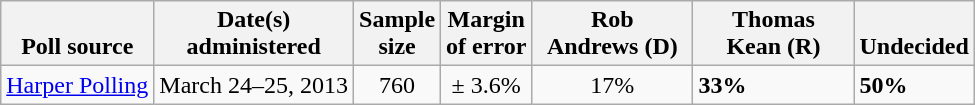<table class="wikitable">
<tr valign=bottom>
<th>Poll source</th>
<th>Date(s)<br>administered</th>
<th>Sample<br>size</th>
<th>Margin<br>of error</th>
<th style="width:100px;">Rob<br>Andrews (D)</th>
<th style="width:100px;">Thomas<br>Kean (R)</th>
<th>Undecided</th>
</tr>
<tr>
<td><a href='#'>Harper Polling</a></td>
<td align=center>March 24–25, 2013</td>
<td align=center>760</td>
<td align=center>± 3.6%</td>
<td align=center>17%</td>
<td><strong>33%</strong></td>
<td><strong>50%</strong></td>
</tr>
</table>
